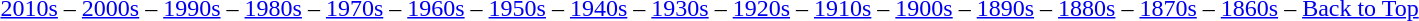<table class="toccolours" align="left">
<tr>
<td><br><a href='#'>2010s</a> – <a href='#'>2000s</a> – <a href='#'>1990s</a> – <a href='#'>1980s</a> – <a href='#'>1970s</a> – <a href='#'>1960s</a> – <a href='#'>1950s</a> – <a href='#'>1940s</a> – <a href='#'>1930s</a> – <a href='#'>1920s</a> – <a href='#'>1910s</a> – <a href='#'>1900s</a> – <a href='#'>1890s</a> – <a href='#'>1880s</a> – <a href='#'>1870s</a> – <a href='#'>1860s</a> – <a href='#'>Back to Top</a></td>
</tr>
</table>
